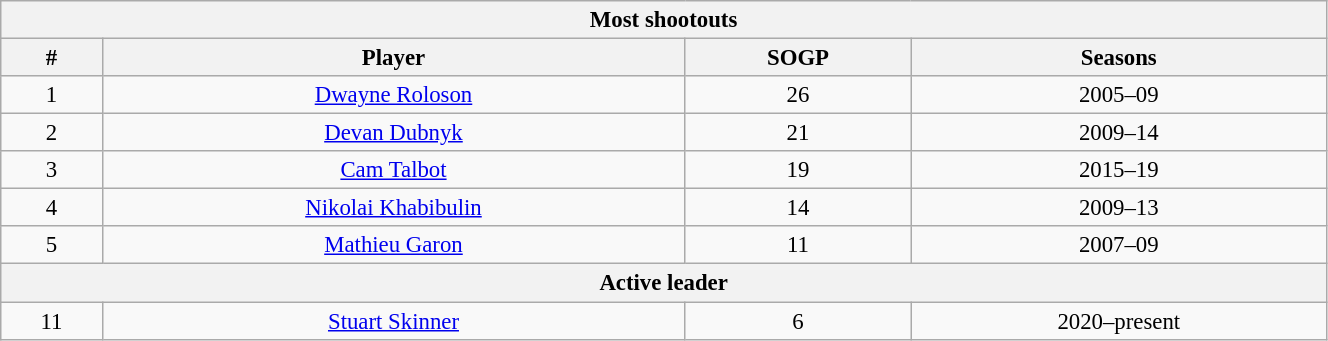<table class="wikitable" style="text-align: center; font-size: 95%" width="70%">
<tr>
<th colspan="4">Most shootouts</th>
</tr>
<tr>
<th>#</th>
<th>Player</th>
<th>SOGP</th>
<th>Seasons</th>
</tr>
<tr>
<td>1</td>
<td><a href='#'>Dwayne Roloson</a></td>
<td>26</td>
<td>2005–09</td>
</tr>
<tr>
<td>2</td>
<td><a href='#'>Devan Dubnyk</a></td>
<td>21</td>
<td>2009–14</td>
</tr>
<tr>
<td>3</td>
<td><a href='#'>Cam Talbot</a></td>
<td>19</td>
<td>2015–19</td>
</tr>
<tr>
<td>4</td>
<td><a href='#'>Nikolai Khabibulin</a></td>
<td>14</td>
<td>2009–13</td>
</tr>
<tr>
<td>5</td>
<td><a href='#'>Mathieu Garon</a></td>
<td>11</td>
<td>2007–09</td>
</tr>
<tr>
<th colspan="4">Active leader</th>
</tr>
<tr>
<td>11</td>
<td><a href='#'>Stuart Skinner</a></td>
<td>6</td>
<td>2020–present</td>
</tr>
</table>
